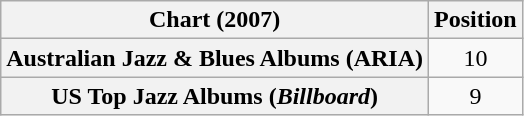<table class="wikitable plainrowheaders" style="text-align:center">
<tr>
<th scope="col">Chart (2007)</th>
<th scope="col">Position</th>
</tr>
<tr>
<th scope="row">Australian Jazz & Blues Albums (ARIA)</th>
<td>10</td>
</tr>
<tr>
<th scope="row">US Top Jazz Albums (<em>Billboard</em>)</th>
<td>9</td>
</tr>
</table>
